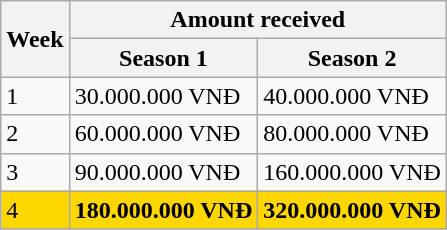<table class="wikitable">
<tr>
<th rowspan="2">Week</th>
<th colspan="2">Amount received</th>
</tr>
<tr>
<th>Season 1</th>
<th>Season 2</th>
</tr>
<tr>
<td>1</td>
<td>30.000.000 VNĐ</td>
<td>40.000.000 VNĐ</td>
</tr>
<tr>
<td>2</td>
<td>60.000.000 VNĐ</td>
<td>80.000.000 VNĐ</td>
</tr>
<tr>
<td>3</td>
<td>90.000.000 VNĐ</td>
<td>160.000.000 VNĐ</td>
</tr>
<tr bgcolor="gold">
<td>4</td>
<td><strong>180.000.000 VNĐ</strong></td>
<td><strong>320.000.000 VNĐ</strong></td>
</tr>
</table>
